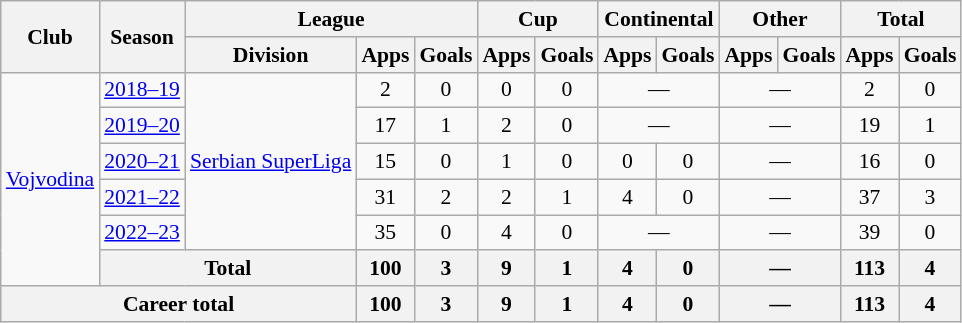<table class="wikitable" style="text-align: center;font-size:90%">
<tr>
<th rowspan="2">Club</th>
<th rowspan="2">Season</th>
<th colspan="3">League</th>
<th colspan="2">Cup</th>
<th colspan="2">Continental</th>
<th colspan="2">Other</th>
<th colspan="2">Total</th>
</tr>
<tr>
<th>Division</th>
<th>Apps</th>
<th>Goals</th>
<th>Apps</th>
<th>Goals</th>
<th>Apps</th>
<th>Goals</th>
<th>Apps</th>
<th>Goals</th>
<th>Apps</th>
<th>Goals</th>
</tr>
<tr>
<td rowspan="6" valign="center"><a href='#'>Vojvodina</a></td>
<td><a href='#'>2018–19</a></td>
<td rowspan="5"><a href='#'>Serbian SuperLiga</a></td>
<td>2</td>
<td>0</td>
<td>0</td>
<td>0</td>
<td colspan="2">—</td>
<td colspan="2">—</td>
<td>2</td>
<td>0</td>
</tr>
<tr>
<td><a href='#'>2019–20</a></td>
<td>17</td>
<td>1</td>
<td>2</td>
<td>0</td>
<td colspan="2">—</td>
<td colspan="2">—</td>
<td>19</td>
<td>1</td>
</tr>
<tr>
<td><a href='#'>2020–21</a></td>
<td>15</td>
<td>0</td>
<td>1</td>
<td>0</td>
<td>0</td>
<td>0</td>
<td colspan="2">—</td>
<td>16</td>
<td>0</td>
</tr>
<tr>
<td><a href='#'>2021–22</a></td>
<td>31</td>
<td>2</td>
<td>2</td>
<td>1</td>
<td>4</td>
<td>0</td>
<td colspan="2">—</td>
<td>37</td>
<td>3</td>
</tr>
<tr>
<td><a href='#'>2022–23</a></td>
<td>35</td>
<td>0</td>
<td>4</td>
<td>0</td>
<td colspan="2">—</td>
<td colspan="2">—</td>
<td>39</td>
<td>0</td>
</tr>
<tr>
<th colspan="2">Total</th>
<th>100</th>
<th>3</th>
<th>9</th>
<th>1</th>
<th>4</th>
<th>0</th>
<th colspan="2">—</th>
<th>113</th>
<th>4</th>
</tr>
<tr>
<th colspan="3">Career total</th>
<th>100</th>
<th>3</th>
<th>9</th>
<th>1</th>
<th>4</th>
<th>0</th>
<th colspan="2">—</th>
<th>113</th>
<th>4</th>
</tr>
</table>
